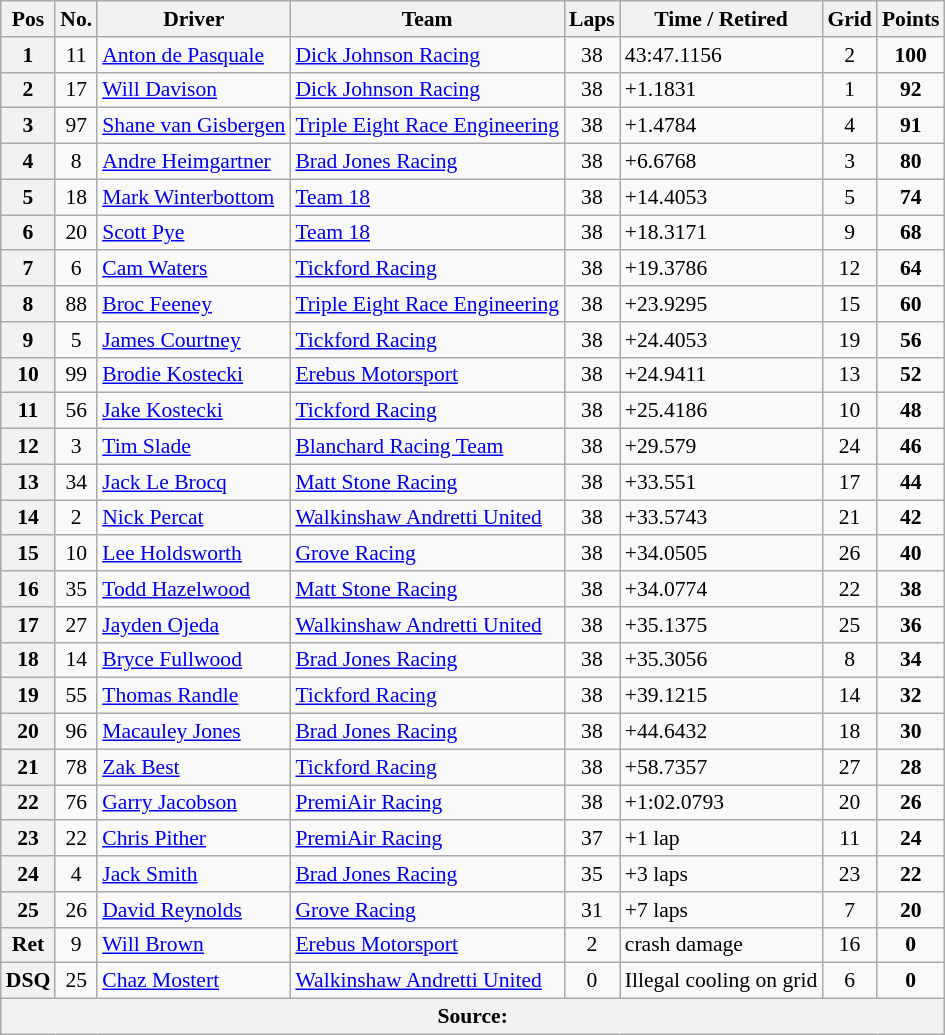<table class="wikitable" style="font-size:90%;">
<tr>
<th>Pos</th>
<th>No.</th>
<th>Driver</th>
<th>Team</th>
<th>Laps</th>
<th>Time / Retired</th>
<th>Grid</th>
<th>Points</th>
</tr>
<tr>
<th>1</th>
<td align="center">11</td>
<td> <a href='#'>Anton de Pasquale</a></td>
<td><a href='#'>Dick Johnson Racing</a></td>
<td align="center">38</td>
<td>43:47.1156</td>
<td align="center">2</td>
<td align="center"><strong>100</strong></td>
</tr>
<tr>
<th>2</th>
<td align="center">17</td>
<td> <a href='#'>Will Davison</a></td>
<td><a href='#'>Dick Johnson Racing</a></td>
<td align="center">38</td>
<td>+1.1831</td>
<td align="center">1</td>
<td align="center"><strong>92</strong></td>
</tr>
<tr>
<th>3</th>
<td align="center">97</td>
<td> <a href='#'>Shane van Gisbergen</a></td>
<td><a href='#'>Triple Eight Race Engineering</a></td>
<td align="center">38</td>
<td>+1.4784</td>
<td align="center">4</td>
<td align="center"><strong>91</strong></td>
</tr>
<tr>
<th>4</th>
<td align="center">8</td>
<td> <a href='#'>Andre Heimgartner</a></td>
<td><a href='#'>Brad Jones Racing</a></td>
<td align="center">38</td>
<td>+6.6768</td>
<td align="center">3</td>
<td align="center"><strong>80</strong></td>
</tr>
<tr>
<th>5</th>
<td align="center">18</td>
<td> <a href='#'>Mark Winterbottom</a></td>
<td><a href='#'>Team 18</a></td>
<td align="center">38</td>
<td>+14.4053</td>
<td align="center">5</td>
<td align="center"><strong>74</strong></td>
</tr>
<tr>
<th>6</th>
<td align="center">20</td>
<td> <a href='#'>Scott Pye</a></td>
<td><a href='#'>Team 18</a></td>
<td align="center">38</td>
<td>+18.3171</td>
<td align="center">9</td>
<td align="center"><strong>68</strong></td>
</tr>
<tr>
<th>7</th>
<td align="center">6</td>
<td> <a href='#'>Cam Waters</a></td>
<td><a href='#'>Tickford Racing</a></td>
<td align="center">38</td>
<td>+19.3786</td>
<td align="center">12</td>
<td align="center"><strong>64</strong></td>
</tr>
<tr>
<th>8</th>
<td align="center">88</td>
<td> <a href='#'>Broc Feeney</a></td>
<td><a href='#'>Triple Eight Race Engineering</a></td>
<td align="center">38</td>
<td>+23.9295</td>
<td align="center">15</td>
<td align="center"><strong>60</strong></td>
</tr>
<tr>
<th>9</th>
<td align="center">5</td>
<td> <a href='#'>James Courtney</a></td>
<td><a href='#'>Tickford Racing</a></td>
<td align="center">38</td>
<td>+24.4053</td>
<td align="center">19</td>
<td align="center"><strong>56</strong></td>
</tr>
<tr>
<th>10</th>
<td align="center">99</td>
<td> <a href='#'>Brodie Kostecki</a></td>
<td><a href='#'>Erebus Motorsport</a></td>
<td align="center">38</td>
<td>+24.9411</td>
<td align="center">13</td>
<td align="center"><strong>52</strong></td>
</tr>
<tr>
<th>11</th>
<td align="center">56</td>
<td> <a href='#'>Jake Kostecki</a></td>
<td><a href='#'>Tickford Racing</a></td>
<td align="center">38</td>
<td>+25.4186</td>
<td align="center">10</td>
<td align="center"><strong>48</strong></td>
</tr>
<tr>
<th>12</th>
<td align="center">3</td>
<td> <a href='#'>Tim Slade</a></td>
<td><a href='#'>Blanchard Racing Team</a></td>
<td align="center">38</td>
<td>+29.579</td>
<td align="center">24</td>
<td align="center"><strong>46</strong></td>
</tr>
<tr>
<th>13</th>
<td align="center">34</td>
<td> <a href='#'>Jack Le Brocq</a></td>
<td><a href='#'>Matt Stone Racing</a></td>
<td align="center">38</td>
<td>+33.551</td>
<td align="center">17</td>
<td align="center"><strong>44</strong></td>
</tr>
<tr>
<th>14</th>
<td align="center">2</td>
<td> <a href='#'>Nick Percat</a></td>
<td><a href='#'>Walkinshaw Andretti United</a></td>
<td align="center">38</td>
<td>+33.5743</td>
<td align="center">21</td>
<td align="center"><strong>42</strong></td>
</tr>
<tr>
<th>15</th>
<td align="center">10</td>
<td> <a href='#'>Lee Holdsworth</a></td>
<td><a href='#'>Grove Racing</a></td>
<td align="center">38</td>
<td>+34.0505</td>
<td align="center">26</td>
<td align="center"><strong>40</strong></td>
</tr>
<tr>
<th>16</th>
<td align="center">35</td>
<td> <a href='#'>Todd Hazelwood</a></td>
<td><a href='#'>Matt Stone Racing</a></td>
<td align="center">38</td>
<td>+34.0774</td>
<td align="center">22</td>
<td align="center"><strong>38</strong></td>
</tr>
<tr>
<th>17</th>
<td align="center">27</td>
<td> <a href='#'>Jayden Ojeda</a></td>
<td><a href='#'>Walkinshaw Andretti United</a></td>
<td align="center">38</td>
<td>+35.1375</td>
<td align="center">25</td>
<td align="center"><strong>36</strong></td>
</tr>
<tr>
<th>18</th>
<td align="center">14</td>
<td> <a href='#'>Bryce Fullwood</a></td>
<td><a href='#'>Brad Jones Racing</a></td>
<td align="center">38</td>
<td>+35.3056</td>
<td align="center">8</td>
<td align="center"><strong>34</strong></td>
</tr>
<tr>
<th>19</th>
<td align="center">55</td>
<td> <a href='#'>Thomas Randle</a></td>
<td><a href='#'>Tickford Racing</a></td>
<td align="center">38</td>
<td>+39.1215</td>
<td align="center">14</td>
<td align="center"><strong>32</strong></td>
</tr>
<tr>
<th>20</th>
<td align="center">96</td>
<td> <a href='#'>Macauley Jones</a></td>
<td><a href='#'>Brad Jones Racing</a></td>
<td align="center">38</td>
<td>+44.6432</td>
<td align="center">18</td>
<td align="center"><strong>30</strong></td>
</tr>
<tr>
<th>21</th>
<td align="center">78</td>
<td> <a href='#'>Zak Best</a></td>
<td><a href='#'>Tickford Racing</a></td>
<td align="center">38</td>
<td>+58.7357</td>
<td align="center">27</td>
<td align="center"><strong>28</strong></td>
</tr>
<tr>
<th>22</th>
<td align="center">76</td>
<td> <a href='#'>Garry Jacobson</a></td>
<td><a href='#'>PremiAir Racing</a></td>
<td align="center">38</td>
<td>+1:02.0793</td>
<td align="center">20</td>
<td align="center"><strong>26</strong></td>
</tr>
<tr>
<th>23</th>
<td align="center">22</td>
<td> <a href='#'>Chris Pither</a></td>
<td><a href='#'>PremiAir Racing</a></td>
<td align="center">37</td>
<td>+1 lap</td>
<td align="center">11</td>
<td align="center"><strong>24</strong></td>
</tr>
<tr>
<th>24</th>
<td align="center">4</td>
<td> <a href='#'>Jack Smith</a></td>
<td><a href='#'>Brad Jones Racing</a></td>
<td align="center">35</td>
<td>+3 laps</td>
<td align="center">23</td>
<td align="center"><strong>22</strong></td>
</tr>
<tr>
<th>25</th>
<td align="center">26</td>
<td> <a href='#'>David Reynolds</a></td>
<td><a href='#'>Grove Racing</a></td>
<td align="center">31</td>
<td>+7 laps</td>
<td align="center">7</td>
<td align="center"><strong>20</strong></td>
</tr>
<tr>
<th>Ret</th>
<td align="center">9</td>
<td> <a href='#'>Will Brown</a></td>
<td><a href='#'>Erebus Motorsport</a></td>
<td align="center">2</td>
<td>crash damage</td>
<td align="center">16</td>
<td align="center"><strong>0</strong></td>
</tr>
<tr>
<th>DSQ</th>
<td align="center">25</td>
<td> <a href='#'>Chaz Mostert</a></td>
<td><a href='#'>Walkinshaw Andretti United</a></td>
<td align="center">0</td>
<td>Illegal cooling on grid</td>
<td align="center">6</td>
<td align="center"><strong>0</strong></td>
</tr>
<tr>
<th colspan=9>Source:</th>
</tr>
</table>
